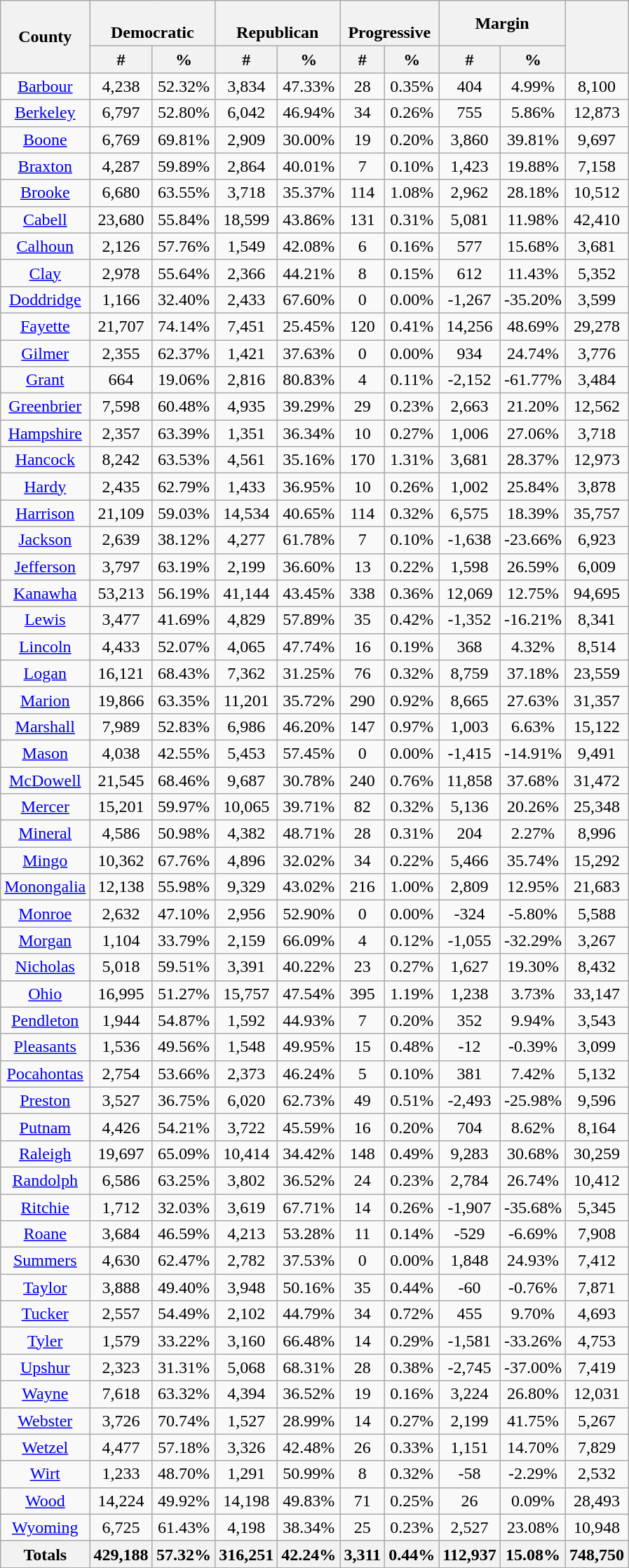<table class="wikitable sortable mw-collapsible mw-collapsed">
<tr>
<th rowspan="2">County</th>
<th colspan="2"><br>Democratic</th>
<th colspan="2"><br>Republican</th>
<th colspan="2"><br>Progressive</th>
<th colspan="2">Margin</th>
<th rowspan="2"></th>
</tr>
<tr>
<th data-sort-type="number" width="10%">#</th>
<th data-sort-type="number" width="10%">%</th>
<th data-sort-type="number">#</th>
<th data-sort-type="number">%</th>
<th data-sort-type="number">#</th>
<th data-sort-type="number">%</th>
<th data-sort-type="number">#</th>
<th data-sort-type="number">%</th>
</tr>
<tr style="text-align:center;">
<td><a href='#'>Barbour</a></td>
<td>4,238</td>
<td>52.32%</td>
<td>3,834</td>
<td>47.33%</td>
<td>28</td>
<td>0.35%</td>
<td>404</td>
<td>4.99%</td>
<td>8,100</td>
</tr>
<tr style="text-align:center;">
<td><a href='#'>Berkeley</a></td>
<td>6,797</td>
<td>52.80%</td>
<td>6,042</td>
<td>46.94%</td>
<td>34</td>
<td>0.26%</td>
<td>755</td>
<td>5.86%</td>
<td>12,873</td>
</tr>
<tr style="text-align:center;">
<td><a href='#'>Boone</a></td>
<td>6,769</td>
<td>69.81%</td>
<td>2,909</td>
<td>30.00%</td>
<td>19</td>
<td>0.20%</td>
<td>3,860</td>
<td>39.81%</td>
<td>9,697</td>
</tr>
<tr style="text-align:center;">
<td><a href='#'>Braxton</a></td>
<td>4,287</td>
<td>59.89%</td>
<td>2,864</td>
<td>40.01%</td>
<td>7</td>
<td>0.10%</td>
<td>1,423</td>
<td>19.88%</td>
<td>7,158</td>
</tr>
<tr style="text-align:center;">
<td><a href='#'>Brooke</a></td>
<td>6,680</td>
<td>63.55%</td>
<td>3,718</td>
<td>35.37%</td>
<td>114</td>
<td>1.08%</td>
<td>2,962</td>
<td>28.18%</td>
<td>10,512</td>
</tr>
<tr style="text-align:center;">
<td><a href='#'>Cabell</a></td>
<td>23,680</td>
<td>55.84%</td>
<td>18,599</td>
<td>43.86%</td>
<td>131</td>
<td>0.31%</td>
<td>5,081</td>
<td>11.98%</td>
<td>42,410</td>
</tr>
<tr style="text-align:center;">
<td><a href='#'>Calhoun</a></td>
<td>2,126</td>
<td>57.76%</td>
<td>1,549</td>
<td>42.08%</td>
<td>6</td>
<td>0.16%</td>
<td>577</td>
<td>15.68%</td>
<td>3,681</td>
</tr>
<tr style="text-align:center;">
<td><a href='#'>Clay</a></td>
<td>2,978</td>
<td>55.64%</td>
<td>2,366</td>
<td>44.21%</td>
<td>8</td>
<td>0.15%</td>
<td>612</td>
<td>11.43%</td>
<td>5,352</td>
</tr>
<tr style="text-align:center;">
<td><a href='#'>Doddridge</a></td>
<td>1,166</td>
<td>32.40%</td>
<td>2,433</td>
<td>67.60%</td>
<td>0</td>
<td>0.00%</td>
<td>-1,267</td>
<td>-35.20%</td>
<td>3,599</td>
</tr>
<tr style="text-align:center;">
<td><a href='#'>Fayette</a></td>
<td>21,707</td>
<td>74.14%</td>
<td>7,451</td>
<td>25.45%</td>
<td>120</td>
<td>0.41%</td>
<td>14,256</td>
<td>48.69%</td>
<td>29,278</td>
</tr>
<tr style="text-align:center;">
<td><a href='#'>Gilmer</a></td>
<td>2,355</td>
<td>62.37%</td>
<td>1,421</td>
<td>37.63%</td>
<td>0</td>
<td>0.00%</td>
<td>934</td>
<td>24.74%</td>
<td>3,776</td>
</tr>
<tr style="text-align:center;">
<td><a href='#'>Grant</a></td>
<td>664</td>
<td>19.06%</td>
<td>2,816</td>
<td>80.83%</td>
<td>4</td>
<td>0.11%</td>
<td>-2,152</td>
<td>-61.77%</td>
<td>3,484</td>
</tr>
<tr style="text-align:center;">
<td><a href='#'>Greenbrier</a></td>
<td>7,598</td>
<td>60.48%</td>
<td>4,935</td>
<td>39.29%</td>
<td>29</td>
<td>0.23%</td>
<td>2,663</td>
<td>21.20%</td>
<td>12,562</td>
</tr>
<tr style="text-align:center;">
<td><a href='#'>Hampshire</a></td>
<td>2,357</td>
<td>63.39%</td>
<td>1,351</td>
<td>36.34%</td>
<td>10</td>
<td>0.27%</td>
<td>1,006</td>
<td>27.06%</td>
<td>3,718</td>
</tr>
<tr style="text-align:center;">
<td><a href='#'>Hancock</a></td>
<td>8,242</td>
<td>63.53%</td>
<td>4,561</td>
<td>35.16%</td>
<td>170</td>
<td>1.31%</td>
<td>3,681</td>
<td>28.37%</td>
<td>12,973</td>
</tr>
<tr style="text-align:center;">
<td><a href='#'>Hardy</a></td>
<td>2,435</td>
<td>62.79%</td>
<td>1,433</td>
<td>36.95%</td>
<td>10</td>
<td>0.26%</td>
<td>1,002</td>
<td>25.84%</td>
<td>3,878</td>
</tr>
<tr style="text-align:center;">
<td><a href='#'>Harrison</a></td>
<td>21,109</td>
<td>59.03%</td>
<td>14,534</td>
<td>40.65%</td>
<td>114</td>
<td>0.32%</td>
<td>6,575</td>
<td>18.39%</td>
<td>35,757</td>
</tr>
<tr style="text-align:center;">
<td><a href='#'>Jackson</a></td>
<td>2,639</td>
<td>38.12%</td>
<td>4,277</td>
<td>61.78%</td>
<td>7</td>
<td>0.10%</td>
<td>-1,638</td>
<td>-23.66%</td>
<td>6,923</td>
</tr>
<tr style="text-align:center;">
<td><a href='#'>Jefferson</a></td>
<td>3,797</td>
<td>63.19%</td>
<td>2,199</td>
<td>36.60%</td>
<td>13</td>
<td>0.22%</td>
<td>1,598</td>
<td>26.59%</td>
<td>6,009</td>
</tr>
<tr style="text-align:center;">
<td><a href='#'>Kanawha</a></td>
<td>53,213</td>
<td>56.19%</td>
<td>41,144</td>
<td>43.45%</td>
<td>338</td>
<td>0.36%</td>
<td>12,069</td>
<td>12.75%</td>
<td>94,695</td>
</tr>
<tr style="text-align:center;">
<td><a href='#'>Lewis</a></td>
<td>3,477</td>
<td>41.69%</td>
<td>4,829</td>
<td>57.89%</td>
<td>35</td>
<td>0.42%</td>
<td>-1,352</td>
<td>-16.21%</td>
<td>8,341</td>
</tr>
<tr style="text-align:center;">
<td><a href='#'>Lincoln</a></td>
<td>4,433</td>
<td>52.07%</td>
<td>4,065</td>
<td>47.74%</td>
<td>16</td>
<td>0.19%</td>
<td>368</td>
<td>4.32%</td>
<td>8,514</td>
</tr>
<tr style="text-align:center;">
<td><a href='#'>Logan</a></td>
<td>16,121</td>
<td>68.43%</td>
<td>7,362</td>
<td>31.25%</td>
<td>76</td>
<td>0.32%</td>
<td>8,759</td>
<td>37.18%</td>
<td>23,559</td>
</tr>
<tr style="text-align:center;">
<td><a href='#'>Marion</a></td>
<td>19,866</td>
<td>63.35%</td>
<td>11,201</td>
<td>35.72%</td>
<td>290</td>
<td>0.92%</td>
<td>8,665</td>
<td>27.63%</td>
<td>31,357</td>
</tr>
<tr style="text-align:center;">
<td><a href='#'>Marshall</a></td>
<td>7,989</td>
<td>52.83%</td>
<td>6,986</td>
<td>46.20%</td>
<td>147</td>
<td>0.97%</td>
<td>1,003</td>
<td>6.63%</td>
<td>15,122</td>
</tr>
<tr style="text-align:center;">
<td><a href='#'>Mason</a></td>
<td>4,038</td>
<td>42.55%</td>
<td>5,453</td>
<td>57.45%</td>
<td>0</td>
<td>0.00%</td>
<td>-1,415</td>
<td>-14.91%</td>
<td>9,491</td>
</tr>
<tr style="text-align:center;">
<td><a href='#'>McDowell</a></td>
<td>21,545</td>
<td>68.46%</td>
<td>9,687</td>
<td>30.78%</td>
<td>240</td>
<td>0.76%</td>
<td>11,858</td>
<td>37.68%</td>
<td>31,472</td>
</tr>
<tr style="text-align:center;">
<td><a href='#'>Mercer</a></td>
<td>15,201</td>
<td>59.97%</td>
<td>10,065</td>
<td>39.71%</td>
<td>82</td>
<td>0.32%</td>
<td>5,136</td>
<td>20.26%</td>
<td>25,348</td>
</tr>
<tr style="text-align:center;">
<td><a href='#'>Mineral</a></td>
<td>4,586</td>
<td>50.98%</td>
<td>4,382</td>
<td>48.71%</td>
<td>28</td>
<td>0.31%</td>
<td>204</td>
<td>2.27%</td>
<td>8,996</td>
</tr>
<tr style="text-align:center;">
<td><a href='#'>Mingo</a></td>
<td>10,362</td>
<td>67.76%</td>
<td>4,896</td>
<td>32.02%</td>
<td>34</td>
<td>0.22%</td>
<td>5,466</td>
<td>35.74%</td>
<td>15,292</td>
</tr>
<tr style="text-align:center;">
<td><a href='#'>Monongalia</a></td>
<td>12,138</td>
<td>55.98%</td>
<td>9,329</td>
<td>43.02%</td>
<td>216</td>
<td>1.00%</td>
<td>2,809</td>
<td>12.95%</td>
<td>21,683</td>
</tr>
<tr style="text-align:center;">
<td><a href='#'>Monroe</a></td>
<td>2,632</td>
<td>47.10%</td>
<td>2,956</td>
<td>52.90%</td>
<td>0</td>
<td>0.00%</td>
<td>-324</td>
<td>-5.80%</td>
<td>5,588</td>
</tr>
<tr style="text-align:center;">
<td><a href='#'>Morgan</a></td>
<td>1,104</td>
<td>33.79%</td>
<td>2,159</td>
<td>66.09%</td>
<td>4</td>
<td>0.12%</td>
<td>-1,055</td>
<td>-32.29%</td>
<td>3,267</td>
</tr>
<tr style="text-align:center;">
<td><a href='#'>Nicholas</a></td>
<td>5,018</td>
<td>59.51%</td>
<td>3,391</td>
<td>40.22%</td>
<td>23</td>
<td>0.27%</td>
<td>1,627</td>
<td>19.30%</td>
<td>8,432</td>
</tr>
<tr style="text-align:center;">
<td><a href='#'>Ohio</a></td>
<td>16,995</td>
<td>51.27%</td>
<td>15,757</td>
<td>47.54%</td>
<td>395</td>
<td>1.19%</td>
<td>1,238</td>
<td>3.73%</td>
<td>33,147</td>
</tr>
<tr style="text-align:center;">
<td><a href='#'>Pendleton</a></td>
<td>1,944</td>
<td>54.87%</td>
<td>1,592</td>
<td>44.93%</td>
<td>7</td>
<td>0.20%</td>
<td>352</td>
<td>9.94%</td>
<td>3,543</td>
</tr>
<tr style="text-align:center;">
<td><a href='#'>Pleasants</a></td>
<td>1,536</td>
<td>49.56%</td>
<td>1,548</td>
<td>49.95%</td>
<td>15</td>
<td>0.48%</td>
<td>-12</td>
<td>-0.39%</td>
<td>3,099</td>
</tr>
<tr style="text-align:center;">
<td><a href='#'>Pocahontas</a></td>
<td>2,754</td>
<td>53.66%</td>
<td>2,373</td>
<td>46.24%</td>
<td>5</td>
<td>0.10%</td>
<td>381</td>
<td>7.42%</td>
<td>5,132</td>
</tr>
<tr style="text-align:center;">
<td><a href='#'>Preston</a></td>
<td>3,527</td>
<td>36.75%</td>
<td>6,020</td>
<td>62.73%</td>
<td>49</td>
<td>0.51%</td>
<td>-2,493</td>
<td>-25.98%</td>
<td>9,596</td>
</tr>
<tr style="text-align:center;">
<td><a href='#'>Putnam</a></td>
<td>4,426</td>
<td>54.21%</td>
<td>3,722</td>
<td>45.59%</td>
<td>16</td>
<td>0.20%</td>
<td>704</td>
<td>8.62%</td>
<td>8,164</td>
</tr>
<tr style="text-align:center;">
<td><a href='#'>Raleigh</a></td>
<td>19,697</td>
<td>65.09%</td>
<td>10,414</td>
<td>34.42%</td>
<td>148</td>
<td>0.49%</td>
<td>9,283</td>
<td>30.68%</td>
<td>30,259</td>
</tr>
<tr style="text-align:center;">
<td><a href='#'>Randolph</a></td>
<td>6,586</td>
<td>63.25%</td>
<td>3,802</td>
<td>36.52%</td>
<td>24</td>
<td>0.23%</td>
<td>2,784</td>
<td>26.74%</td>
<td>10,412</td>
</tr>
<tr style="text-align:center;">
<td><a href='#'>Ritchie</a></td>
<td>1,712</td>
<td>32.03%</td>
<td>3,619</td>
<td>67.71%</td>
<td>14</td>
<td>0.26%</td>
<td>-1,907</td>
<td>-35.68%</td>
<td>5,345</td>
</tr>
<tr style="text-align:center;">
<td><a href='#'>Roane</a></td>
<td>3,684</td>
<td>46.59%</td>
<td>4,213</td>
<td>53.28%</td>
<td>11</td>
<td>0.14%</td>
<td>-529</td>
<td>-6.69%</td>
<td>7,908</td>
</tr>
<tr style="text-align:center;">
<td><a href='#'>Summers</a></td>
<td>4,630</td>
<td>62.47%</td>
<td>2,782</td>
<td>37.53%</td>
<td>0</td>
<td>0.00%</td>
<td>1,848</td>
<td>24.93%</td>
<td>7,412</td>
</tr>
<tr style="text-align:center;">
<td><a href='#'>Taylor</a></td>
<td>3,888</td>
<td>49.40%</td>
<td>3,948</td>
<td>50.16%</td>
<td>35</td>
<td>0.44%</td>
<td>-60</td>
<td>-0.76%</td>
<td>7,871</td>
</tr>
<tr style="text-align:center;">
<td><a href='#'>Tucker</a></td>
<td>2,557</td>
<td>54.49%</td>
<td>2,102</td>
<td>44.79%</td>
<td>34</td>
<td>0.72%</td>
<td>455</td>
<td>9.70%</td>
<td>4,693</td>
</tr>
<tr style="text-align:center;">
<td><a href='#'>Tyler</a></td>
<td>1,579</td>
<td>33.22%</td>
<td>3,160</td>
<td>66.48%</td>
<td>14</td>
<td>0.29%</td>
<td>-1,581</td>
<td>-33.26%</td>
<td>4,753</td>
</tr>
<tr style="text-align:center;">
<td><a href='#'>Upshur</a></td>
<td>2,323</td>
<td>31.31%</td>
<td>5,068</td>
<td>68.31%</td>
<td>28</td>
<td>0.38%</td>
<td>-2,745</td>
<td>-37.00%</td>
<td>7,419</td>
</tr>
<tr style="text-align:center;">
<td><a href='#'>Wayne</a></td>
<td>7,618</td>
<td>63.32%</td>
<td>4,394</td>
<td>36.52%</td>
<td>19</td>
<td>0.16%</td>
<td>3,224</td>
<td>26.80%</td>
<td>12,031</td>
</tr>
<tr style="text-align:center;">
<td><a href='#'>Webster</a></td>
<td>3,726</td>
<td>70.74%</td>
<td>1,527</td>
<td>28.99%</td>
<td>14</td>
<td>0.27%</td>
<td>2,199</td>
<td>41.75%</td>
<td>5,267</td>
</tr>
<tr style="text-align:center;">
<td><a href='#'>Wetzel</a></td>
<td>4,477</td>
<td>57.18%</td>
<td>3,326</td>
<td>42.48%</td>
<td>26</td>
<td>0.33%</td>
<td>1,151</td>
<td>14.70%</td>
<td>7,829</td>
</tr>
<tr style="text-align:center;">
<td><a href='#'>Wirt</a></td>
<td>1,233</td>
<td>48.70%</td>
<td>1,291</td>
<td>50.99%</td>
<td>8</td>
<td>0.32%</td>
<td>-58</td>
<td>-2.29%</td>
<td>2,532</td>
</tr>
<tr style="text-align:center;">
<td><a href='#'>Wood</a></td>
<td>14,224</td>
<td>49.92%</td>
<td>14,198</td>
<td>49.83%</td>
<td>71</td>
<td>0.25%</td>
<td>26</td>
<td>0.09%</td>
<td>28,493</td>
</tr>
<tr style="text-align:center;">
<td><a href='#'>Wyoming</a></td>
<td>6,725</td>
<td>61.43%</td>
<td>4,198</td>
<td>38.34%</td>
<td>25</td>
<td>0.23%</td>
<td>2,527</td>
<td>23.08%</td>
<td>10,948</td>
</tr>
<tr>
<th>Totals</th>
<th>429,188</th>
<th>57.32%</th>
<th>316,251</th>
<th>42.24%</th>
<th>3,311</th>
<th>0.44%</th>
<th>112,937</th>
<th>15.08%</th>
<th>748,750</th>
</tr>
</table>
